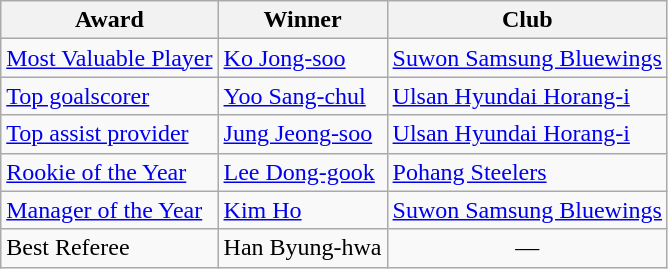<table class="wikitable">
<tr>
<th>Award</th>
<th>Winner</th>
<th>Club</th>
</tr>
<tr>
<td><a href='#'>Most Valuable Player</a></td>
<td> <a href='#'>Ko Jong-soo</a></td>
<td><a href='#'>Suwon Samsung Bluewings</a></td>
</tr>
<tr>
<td><a href='#'>Top goalscorer</a></td>
<td> <a href='#'>Yoo Sang-chul</a></td>
<td><a href='#'>Ulsan Hyundai Horang-i</a></td>
</tr>
<tr>
<td><a href='#'>Top assist provider</a></td>
<td> <a href='#'>Jung Jeong-soo</a></td>
<td><a href='#'>Ulsan Hyundai Horang-i</a></td>
</tr>
<tr>
<td><a href='#'>Rookie of the Year</a></td>
<td> <a href='#'>Lee Dong-gook</a></td>
<td><a href='#'>Pohang Steelers</a></td>
</tr>
<tr>
<td><a href='#'>Manager of the Year</a></td>
<td> <a href='#'>Kim Ho</a></td>
<td><a href='#'>Suwon Samsung Bluewings</a></td>
</tr>
<tr>
<td>Best Referee</td>
<td> Han Byung-hwa</td>
<td align="center">—</td>
</tr>
</table>
